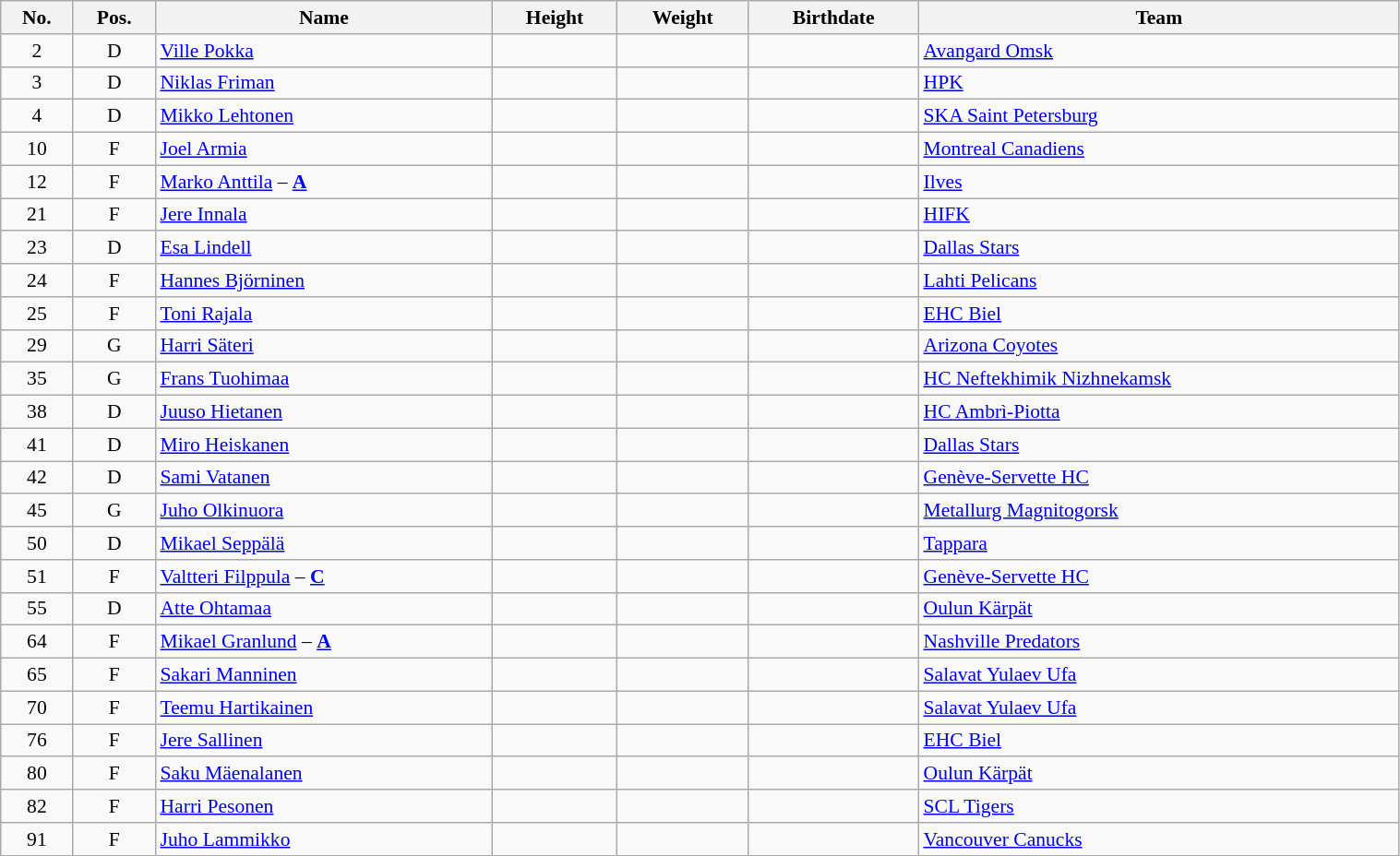<table class="wikitable sortable" width="80%" style="font-size: 90%; text-align: center;">
<tr>
<th>No.</th>
<th>Pos.</th>
<th>Name</th>
<th>Height</th>
<th>Weight</th>
<th>Birthdate</th>
<th>Team</th>
</tr>
<tr>
<td>2</td>
<td>D</td>
<td align=left><a href='#'>Ville Pokka</a></td>
<td></td>
<td></td>
<td></td>
<td style="text-align:left;"> <a href='#'>Avangard Omsk</a></td>
</tr>
<tr>
<td>3</td>
<td>D</td>
<td align=left><a href='#'>Niklas Friman</a></td>
<td></td>
<td></td>
<td></td>
<td align=left> <a href='#'>HPK</a></td>
</tr>
<tr>
<td>4</td>
<td>D</td>
<td align=left><a href='#'>Mikko Lehtonen</a></td>
<td></td>
<td></td>
<td></td>
<td align=left> <a href='#'>SKA Saint Petersburg</a></td>
</tr>
<tr>
<td>10</td>
<td>F</td>
<td align=left><a href='#'>Joel Armia</a></td>
<td></td>
<td></td>
<td></td>
<td align=left> <a href='#'>Montreal Canadiens</a></td>
</tr>
<tr>
<td>12</td>
<td>F</td>
<td align=left><a href='#'>Marko Anttila</a> – <strong><a href='#'>A</a></strong></td>
<td></td>
<td></td>
<td></td>
<td style="text-align:left;"> <a href='#'>Ilves</a></td>
</tr>
<tr>
<td>21</td>
<td>F</td>
<td align=left><a href='#'>Jere Innala</a></td>
<td></td>
<td></td>
<td></td>
<td style="text-align:left;"> <a href='#'>HIFK</a></td>
</tr>
<tr>
<td>23</td>
<td>D</td>
<td align=left><a href='#'>Esa Lindell</a></td>
<td></td>
<td></td>
<td></td>
<td style="text-align:left;"> <a href='#'>Dallas Stars</a></td>
</tr>
<tr>
<td>24</td>
<td>F</td>
<td align=left><a href='#'>Hannes Björninen</a></td>
<td></td>
<td></td>
<td></td>
<td style="text-align:left;"> <a href='#'>Lahti Pelicans</a></td>
</tr>
<tr>
<td>25</td>
<td>F</td>
<td align=left><a href='#'>Toni Rajala</a></td>
<td></td>
<td></td>
<td></td>
<td align=left> <a href='#'>EHC Biel</a></td>
</tr>
<tr>
<td>29</td>
<td>G</td>
<td align=left><a href='#'>Harri Säteri</a></td>
<td></td>
<td></td>
<td></td>
<td style="text-align:left;"> <a href='#'>Arizona Coyotes</a></td>
</tr>
<tr>
<td>35</td>
<td>G</td>
<td align=left><a href='#'>Frans Tuohimaa</a></td>
<td></td>
<td></td>
<td></td>
<td align=left> <a href='#'>HC Neftekhimik Nizhnekamsk</a></td>
</tr>
<tr>
<td>38</td>
<td>D</td>
<td align=left><a href='#'>Juuso Hietanen</a></td>
<td></td>
<td></td>
<td></td>
<td align=left> <a href='#'>HC Ambrì-Piotta</a></td>
</tr>
<tr>
<td>41</td>
<td>D</td>
<td align=left><a href='#'>Miro Heiskanen</a></td>
<td></td>
<td></td>
<td></td>
<td style="text-align:left;"> <a href='#'>Dallas Stars</a></td>
</tr>
<tr>
<td>42</td>
<td>D</td>
<td align=left><a href='#'>Sami Vatanen</a></td>
<td></td>
<td></td>
<td></td>
<td align=left> <a href='#'>Genève-Servette HC</a></td>
</tr>
<tr>
<td>45</td>
<td>G</td>
<td align=left><a href='#'>Juho Olkinuora</a></td>
<td></td>
<td></td>
<td></td>
<td style="text-align:left;"> <a href='#'>Metallurg Magnitogorsk</a></td>
</tr>
<tr>
<td>50</td>
<td>D</td>
<td align=left><a href='#'>Mikael Seppälä</a></td>
<td></td>
<td></td>
<td></td>
<td style="text-align:left;"> <a href='#'>Tappara</a></td>
</tr>
<tr>
<td>51</td>
<td>F</td>
<td align=left><a href='#'>Valtteri Filppula</a> – <strong><a href='#'>C</a></strong></td>
<td></td>
<td></td>
<td></td>
<td align=left> <a href='#'>Genève-Servette HC</a></td>
</tr>
<tr>
<td>55</td>
<td>D</td>
<td align=left><a href='#'>Atte Ohtamaa</a></td>
<td></td>
<td></td>
<td></td>
<td style="text-align:left;"> <a href='#'>Oulun Kärpät</a></td>
</tr>
<tr>
<td>64</td>
<td>F</td>
<td align=left><a href='#'>Mikael Granlund</a> – <strong><a href='#'>A</a></strong></td>
<td></td>
<td></td>
<td></td>
<td style="text-align:left;"> <a href='#'>Nashville Predators</a></td>
</tr>
<tr>
<td>65</td>
<td>F</td>
<td align=left><a href='#'>Sakari Manninen</a></td>
<td></td>
<td></td>
<td></td>
<td align=left> <a href='#'>Salavat Yulaev Ufa</a></td>
</tr>
<tr>
<td>70</td>
<td>F</td>
<td align=left><a href='#'>Teemu Hartikainen</a></td>
<td></td>
<td></td>
<td></td>
<td align=left> <a href='#'>Salavat Yulaev Ufa</a></td>
</tr>
<tr>
<td>76</td>
<td>F</td>
<td align=left><a href='#'>Jere Sallinen</a></td>
<td></td>
<td></td>
<td></td>
<td style="text-align:left;"> <a href='#'>EHC Biel</a></td>
</tr>
<tr>
<td>80</td>
<td>F</td>
<td align=left><a href='#'>Saku Mäenalanen</a></td>
<td></td>
<td></td>
<td></td>
<td style="text-align:left;"> <a href='#'>Oulun Kärpät</a></td>
</tr>
<tr>
<td>82</td>
<td>F</td>
<td align=left><a href='#'>Harri Pesonen</a></td>
<td></td>
<td></td>
<td></td>
<td align=left> <a href='#'>SCL Tigers</a></td>
</tr>
<tr>
<td>91</td>
<td>F</td>
<td align=left><a href='#'>Juho Lammikko</a></td>
<td></td>
<td></td>
<td></td>
<td align=left> <a href='#'>Vancouver Canucks</a></td>
</tr>
</table>
